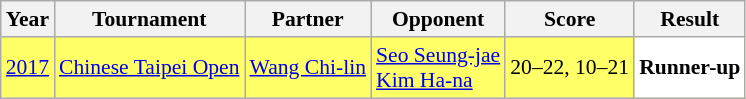<table class="sortable wikitable" style="font-size: 90%;">
<tr>
<th>Year</th>
<th>Tournament</th>
<th>Partner</th>
<th>Opponent</th>
<th>Score</th>
<th>Result</th>
</tr>
<tr style="background:#FFFF67">
<td align="center"><a href='#'>2017</a></td>
<td align="left"><a href='#'>Chinese Taipei Open</a></td>
<td align="left"> <a href='#'>Wang Chi-lin</a></td>
<td align="left"> <a href='#'>Seo Seung-jae</a><br> <a href='#'>Kim Ha-na</a></td>
<td align="left">20–22, 10–21</td>
<td style="text-align:left; background:white"> <strong>Runner-up</strong></td>
</tr>
</table>
